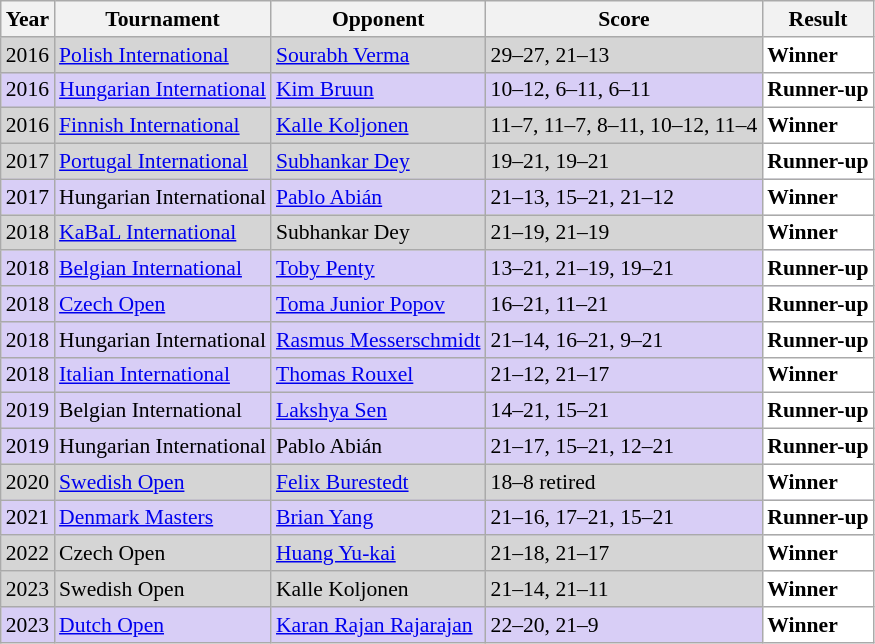<table class="sortable wikitable" style="font-size: 90%;">
<tr>
<th>Year</th>
<th>Tournament</th>
<th>Opponent</th>
<th>Score</th>
<th>Result</th>
</tr>
<tr style="background:#D5D5D5">
<td align="center">2016</td>
<td align="left"><a href='#'>Polish International</a></td>
<td align="left"> <a href='#'>Sourabh Verma</a></td>
<td align="left">29–27, 21–13</td>
<td style="text-align:left; background:white"> <strong>Winner</strong></td>
</tr>
<tr style="background:#D8CEF6">
<td align="center">2016</td>
<td align="left"><a href='#'>Hungarian International</a></td>
<td align="left"> <a href='#'>Kim Bruun</a></td>
<td align="left">10–12, 6–11, 6–11</td>
<td style="text-align:left; background:white"> <strong>Runner-up</strong></td>
</tr>
<tr style="background:#D5D5D5">
<td align="center">2016</td>
<td align="left"><a href='#'>Finnish International</a></td>
<td align="left"> <a href='#'>Kalle Koljonen</a></td>
<td align="left">11–7, 11–7, 8–11, 10–12, 11–4</td>
<td style="text-align:left; background:white"> <strong>Winner</strong></td>
</tr>
<tr style="background:#D5D5D5">
<td align="center">2017</td>
<td align="left"><a href='#'>Portugal International</a></td>
<td align="left"> <a href='#'>Subhankar Dey</a></td>
<td align="left">19–21, 19–21</td>
<td style="text-align:left; background:white"> <strong>Runner-up</strong></td>
</tr>
<tr style="background:#D8CEF6">
<td align="center">2017</td>
<td align="left">Hungarian International</td>
<td align="left"> <a href='#'>Pablo Abián</a></td>
<td align="left">21–13, 15–21, 21–12</td>
<td style="text-align:left; background:white"> <strong>Winner</strong></td>
</tr>
<tr style="background:#D5D5D5">
<td align="center">2018</td>
<td align="left"><a href='#'>KaBaL International</a></td>
<td align="left"> Subhankar Dey</td>
<td align="left">21–19, 21–19</td>
<td style="text-align:left; background:white"> <strong>Winner</strong></td>
</tr>
<tr style="background:#D8CEF6">
<td align="center">2018</td>
<td align="left"><a href='#'>Belgian International</a></td>
<td align="left"> <a href='#'>Toby Penty</a></td>
<td align="left">13–21, 21–19, 19–21</td>
<td style="text-align:left; background:white"> <strong>Runner-up</strong></td>
</tr>
<tr style="background:#D8CEF6">
<td align="center">2018</td>
<td align="left"><a href='#'>Czech Open</a></td>
<td align="left"> <a href='#'>Toma Junior Popov</a></td>
<td align="left">16–21, 11–21</td>
<td style="text-align:left; background:white"> <strong>Runner-up</strong></td>
</tr>
<tr style="background:#D8CEF6">
<td align="center">2018</td>
<td align="left">Hungarian International</td>
<td align="left"> <a href='#'>Rasmus Messerschmidt</a></td>
<td align="left">21–14, 16–21, 9–21</td>
<td style="text-align:left; background:white"> <strong>Runner-up</strong></td>
</tr>
<tr style="background:#D8CEF6">
<td align="center">2018</td>
<td align="left"><a href='#'>Italian International</a></td>
<td align="left"> <a href='#'>Thomas Rouxel</a></td>
<td align="left">21–12, 21–17</td>
<td style="text-align:left; background:white"> <strong>Winner</strong></td>
</tr>
<tr style="background:#D8CEF6">
<td align="center">2019</td>
<td align="left">Belgian International</td>
<td align="left"> <a href='#'>Lakshya Sen</a></td>
<td align="left">14–21, 15–21</td>
<td style="text-align:left; background:white"> <strong>Runner-up</strong></td>
</tr>
<tr style="background:#D8CEF6">
<td align="center">2019</td>
<td align="left">Hungarian International</td>
<td align="left"> Pablo Abián</td>
<td align="left">21–17, 15–21, 12–21</td>
<td style="text-align:left; background:white"> <strong>Runner-up</strong></td>
</tr>
<tr style="background:#D5D5D5">
<td align="center">2020</td>
<td align="left"><a href='#'>Swedish Open</a></td>
<td align="left"> <a href='#'>Felix Burestedt</a></td>
<td align="left">18–8 retired</td>
<td style="text-align:left; background:white"> <strong>Winner</strong></td>
</tr>
<tr bgcolor="#D8CEF6">
<td align="center">2021</td>
<td align="left"><a href='#'>Denmark Masters</a></td>
<td align="left"> <a href='#'>Brian Yang</a></td>
<td align="left">21–16, 17–21, 15–21</td>
<td style="text-align:left; background:white"> <strong>Runner-up</strong></td>
</tr>
<tr style="background:#D5D5D5">
<td align="center">2022</td>
<td align="left">Czech Open</td>
<td align="left"> <a href='#'>Huang Yu-kai</a></td>
<td align="left">21–18, 21–17</td>
<td style="text-align:left; background:white"> <strong>Winner</strong></td>
</tr>
<tr style="background:#D5D5D5">
<td align="center">2023</td>
<td align="left">Swedish Open</td>
<td align="left"> Kalle Koljonen</td>
<td align="left">21–14, 21–11</td>
<td style="text-align:left; background:white"> <strong>Winner</strong></td>
</tr>
<tr style="background:#D8CEF6">
<td align="center">2023</td>
<td align="left"><a href='#'>Dutch Open</a></td>
<td align="left"> <a href='#'>Karan Rajan Rajarajan</a></td>
<td align="left">22–20, 21–9</td>
<td style="text-align:left; background:white"> <strong>Winner</strong></td>
</tr>
</table>
